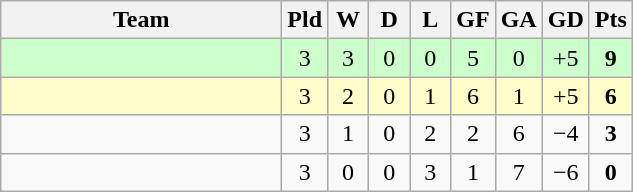<table class="wikitable" style="text-align:center;">
<tr>
<th width=180>Team</th>
<th width=20>Pld</th>
<th width=20>W</th>
<th width=20>D</th>
<th width=20>L</th>
<th width=20>GF</th>
<th width=20>GA</th>
<th width=20>GD</th>
<th width=20>Pts</th>
</tr>
<tr style="background:#cfc;">
<td align="left"></td>
<td>3</td>
<td>3</td>
<td>0</td>
<td>0</td>
<td>5</td>
<td>0</td>
<td>+5</td>
<td><strong>9</strong></td>
</tr>
<tr style="background:#ffc;">
<td align="left"></td>
<td>3</td>
<td>2</td>
<td>0</td>
<td>1</td>
<td>6</td>
<td>1</td>
<td>+5</td>
<td><strong>6</strong></td>
</tr>
<tr>
<td align="left"></td>
<td>3</td>
<td>1</td>
<td>0</td>
<td>2</td>
<td>2</td>
<td>6</td>
<td>−4</td>
<td><strong>3</strong></td>
</tr>
<tr>
<td align="left"><em></em></td>
<td>3</td>
<td>0</td>
<td>0</td>
<td>3</td>
<td>1</td>
<td>7</td>
<td>−6</td>
<td><strong>0</strong></td>
</tr>
</table>
